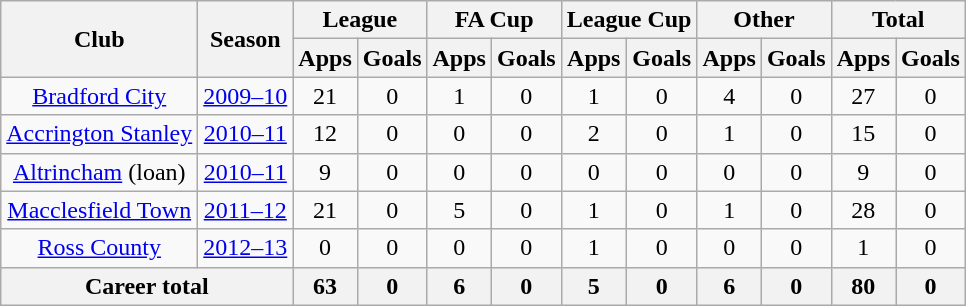<table class="wikitable" style="text-align: center;">
<tr>
<th rowspan="2">Club</th>
<th rowspan="2">Season</th>
<th colspan="2">League</th>
<th colspan="2">FA Cup</th>
<th colspan="2">League Cup</th>
<th colspan="2">Other</th>
<th colspan="2">Total</th>
</tr>
<tr>
<th>Apps</th>
<th>Goals</th>
<th>Apps</th>
<th>Goals</th>
<th>Apps</th>
<th>Goals</th>
<th>Apps</th>
<th>Goals</th>
<th>Apps</th>
<th>Goals</th>
</tr>
<tr>
<td rowspan="1" valign="center"><a href='#'>Bradford City</a></td>
<td><a href='#'>2009–10</a></td>
<td>21</td>
<td>0</td>
<td>1</td>
<td>0</td>
<td>1</td>
<td>0</td>
<td>4</td>
<td>0</td>
<td>27</td>
<td>0</td>
</tr>
<tr>
<td rowspan="1" valign="center"><a href='#'>Accrington Stanley</a></td>
<td><a href='#'>2010–11</a></td>
<td>12</td>
<td>0</td>
<td>0</td>
<td>0</td>
<td>2</td>
<td>0</td>
<td>1</td>
<td>0</td>
<td>15</td>
<td>0</td>
</tr>
<tr>
<td rowspan="1" valign="center"><a href='#'>Altrincham</a> (loan)</td>
<td><a href='#'>2010–11</a></td>
<td>9</td>
<td>0</td>
<td>0</td>
<td>0</td>
<td>0</td>
<td>0</td>
<td>0</td>
<td>0</td>
<td>9</td>
<td>0</td>
</tr>
<tr>
<td rowspan="1" valign="center"><a href='#'>Macclesfield Town</a></td>
<td><a href='#'>2011–12</a></td>
<td>21</td>
<td>0</td>
<td>5</td>
<td>0</td>
<td>1</td>
<td>0</td>
<td>1</td>
<td>0</td>
<td>28</td>
<td>0</td>
</tr>
<tr>
<td rowspan="1" valign="center"><a href='#'>Ross County</a></td>
<td><a href='#'>2012–13</a></td>
<td>0</td>
<td>0</td>
<td>0</td>
<td>0</td>
<td>1</td>
<td>0</td>
<td>0</td>
<td>0</td>
<td>1</td>
<td>0</td>
</tr>
<tr>
<th colspan="2">Career total</th>
<th>63</th>
<th>0</th>
<th>6</th>
<th>0</th>
<th>5</th>
<th>0</th>
<th>6</th>
<th>0</th>
<th>80</th>
<th>0</th>
</tr>
</table>
